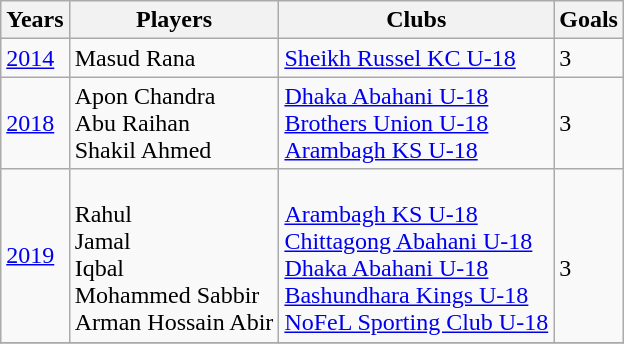<table class=wikitable>
<tr>
<th>Years</th>
<th>Players</th>
<th>Clubs</th>
<th>Goals</th>
</tr>
<tr>
<td><a href='#'>2014</a></td>
<td> Masud Rana</td>
<td><a href='#'>Sheikh Russel KC U-18</a></td>
<td>3</td>
</tr>
<tr>
<td><a href='#'>2018</a></td>
<td> Apon Chandra<br> Abu Raihan<br> Shakil Ahmed</td>
<td><a href='#'>Dhaka Abahani U-18</a><br><a href='#'>Brothers Union U-18</a><br><a href='#'>Arambagh KS U-18</a></td>
<td>3</td>
</tr>
<tr>
<td><a href='#'>2019</a></td>
<td><br> Rahul<br> Jamal<br> Iqbal<br> Mohammed Sabbir<br> Arman Hossain Abir</td>
<td><br><a href='#'>Arambagh KS U-18</a><br><a href='#'>Chittagong Abahani U-18</a><br><a href='#'>Dhaka Abahani U-18</a>
<br><a href='#'>Bashundhara Kings U-18</a><br><a href='#'>NoFeL Sporting Club U-18</a></td>
<td><br>3</td>
</tr>
<tr>
</tr>
</table>
